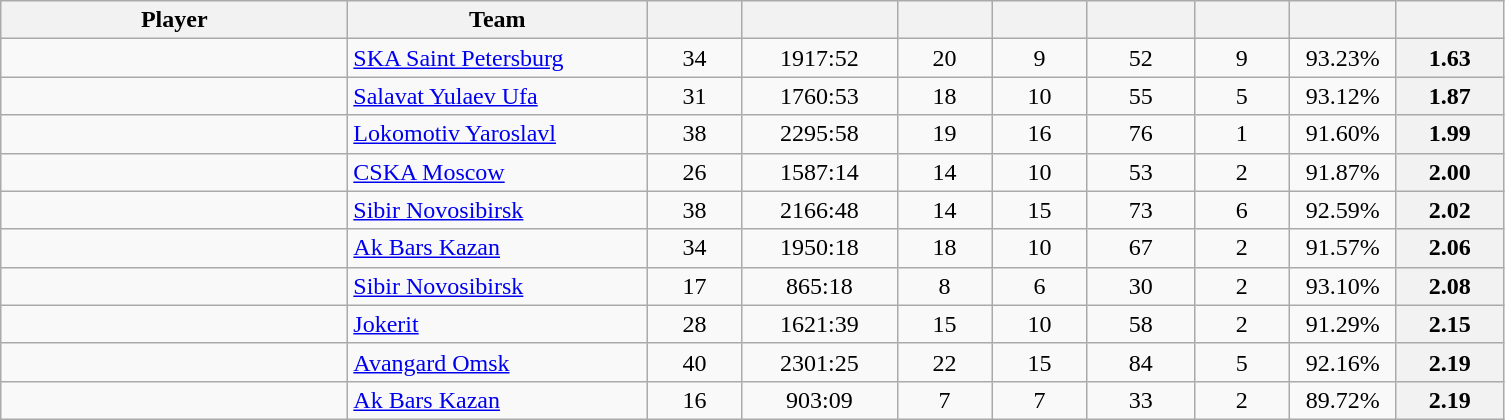<table class="wikitable sortable" style="text-align: center">
<tr>
<th style="width: 14em;">Player</th>
<th style="width: 12em;">Team</th>
<th style="width: 3.5em;"></th>
<th style="width: 6em;"></th>
<th style="width: 3.5em;"></th>
<th style="width: 3.5em;"></th>
<th style="width: 4em;"></th>
<th style="width: 3.5em;"></th>
<th style="width: 4em;"></th>
<th style="width: 4em;"></th>
</tr>
<tr>
<td style="text-align:left;"> </td>
<td style="text-align:left;"><a href='#'>SKA Saint Petersburg</a></td>
<td>34</td>
<td>1917:52</td>
<td>20</td>
<td>9</td>
<td>52</td>
<td>9</td>
<td>93.23%</td>
<th>1.63</th>
</tr>
<tr>
<td style="text-align:left;"> </td>
<td style="text-align:left;"><a href='#'>Salavat Yulaev Ufa</a></td>
<td>31</td>
<td>1760:53</td>
<td>18</td>
<td>10</td>
<td>55</td>
<td>5</td>
<td>93.12%</td>
<th>1.87</th>
</tr>
<tr>
<td style="text-align:left;"> </td>
<td style="text-align:left;"><a href='#'>Lokomotiv Yaroslavl</a></td>
<td>38</td>
<td>2295:58</td>
<td>19</td>
<td>16</td>
<td>76</td>
<td>1</td>
<td>91.60%</td>
<th>1.99</th>
</tr>
<tr>
<td style="text-align:left;"> </td>
<td style="text-align:left;"><a href='#'>CSKA Moscow</a></td>
<td>26</td>
<td>1587:14</td>
<td>14</td>
<td>10</td>
<td>53</td>
<td>2</td>
<td>91.87%</td>
<th>2.00</th>
</tr>
<tr>
<td style="text-align:left;"> </td>
<td style="text-align:left;"><a href='#'>Sibir Novosibirsk</a></td>
<td>38</td>
<td>2166:48</td>
<td>14</td>
<td>15</td>
<td>73</td>
<td>6</td>
<td>92.59%</td>
<th>2.02</th>
</tr>
<tr>
<td style="text-align:left;"> </td>
<td style="text-align:left;"><a href='#'>Ak Bars Kazan</a></td>
<td>34</td>
<td>1950:18</td>
<td>18</td>
<td>10</td>
<td>67</td>
<td>2</td>
<td>91.57%</td>
<th>2.06</th>
</tr>
<tr>
<td style="text-align:left;"> </td>
<td style="text-align:left;"><a href='#'>Sibir Novosibirsk</a></td>
<td>17</td>
<td>865:18</td>
<td>8</td>
<td>6</td>
<td>30</td>
<td>2</td>
<td>93.10%</td>
<th>2.08</th>
</tr>
<tr>
<td style="text-align:left;"> </td>
<td style="text-align:left;"><a href='#'>Jokerit</a></td>
<td>28</td>
<td>1621:39</td>
<td>15</td>
<td>10</td>
<td>58</td>
<td>2</td>
<td>91.29%</td>
<th>2.15</th>
</tr>
<tr>
<td style="text-align:left;"> </td>
<td style="text-align:left;"><a href='#'>Avangard Omsk</a></td>
<td>40</td>
<td>2301:25</td>
<td>22</td>
<td>15</td>
<td>84</td>
<td>5</td>
<td>92.16%</td>
<th>2.19</th>
</tr>
<tr>
<td style="text-align:left;"> </td>
<td style="text-align:left;"><a href='#'>Ak Bars Kazan</a></td>
<td>16</td>
<td>903:09</td>
<td>7</td>
<td>7</td>
<td>33</td>
<td>2</td>
<td>89.72%</td>
<th>2.19</th>
</tr>
</table>
